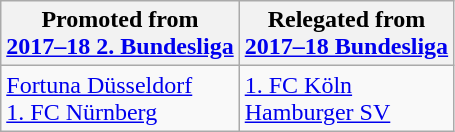<table class="wikitable">
<tr>
<th>Promoted from<br><a href='#'>2017–18 2. Bundesliga</a></th>
<th>Relegated from<br><a href='#'>2017–18 Bundesliga</a></th>
</tr>
<tr>
<td><a href='#'>Fortuna Düsseldorf</a><br><a href='#'>1. FC Nürnberg</a></td>
<td><a href='#'>1. FC Köln</a><br><a href='#'>Hamburger SV</a></td>
</tr>
</table>
